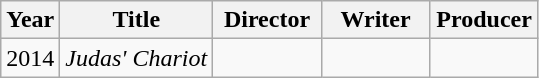<table class="wikitable">
<tr>
<th>Year</th>
<th>Title</th>
<th width=65>Director</th>
<th width=65>Writer</th>
<th width=65>Producer</th>
</tr>
<tr>
<td>2014</td>
<td><em>Judas' Chariot</em></td>
<td></td>
<td></td>
<td></td>
</tr>
</table>
